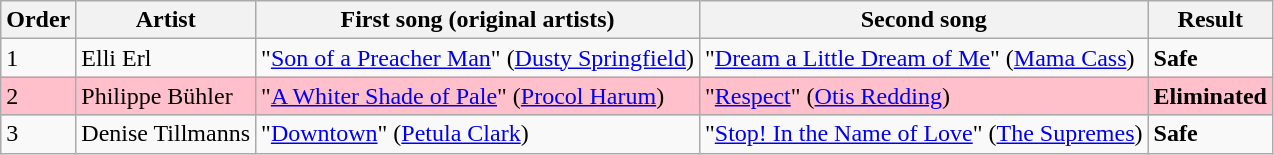<table class=wikitable>
<tr>
<th>Order</th>
<th>Artist</th>
<th>First song (original artists)</th>
<th>Second song</th>
<th>Result</th>
</tr>
<tr>
<td>1</td>
<td>Elli Erl</td>
<td>"<a href='#'>Son of a Preacher Man</a>" (<a href='#'>Dusty Springfield</a>)</td>
<td>"<a href='#'>Dream a Little Dream of Me</a>" (<a href='#'>Mama Cass</a>)</td>
<td><strong>Safe</strong></td>
</tr>
<tr style="background:pink;">
<td>2</td>
<td>Philippe Bühler</td>
<td>"<a href='#'>A Whiter Shade of Pale</a>" (<a href='#'>Procol Harum</a>)</td>
<td>"<a href='#'>Respect</a>" (<a href='#'>Otis Redding</a>)</td>
<td><strong>Eliminated</strong></td>
</tr>
<tr>
<td>3</td>
<td>Denise Tillmanns</td>
<td>"<a href='#'>Downtown</a>" (<a href='#'>Petula Clark</a>)</td>
<td>"<a href='#'>Stop! In the Name of Love</a>" (<a href='#'>The Supremes</a>)</td>
<td><strong>Safe</strong></td>
</tr>
</table>
